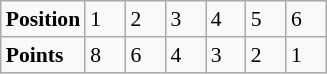<table class="wikitable" style="font-size: 90%;">
<tr>
<td><strong>Position</strong></td>
<td width=20>1</td>
<td width=20>2</td>
<td width=20>3</td>
<td width=20>4</td>
<td width=20>5</td>
<td width=20>6</td>
</tr>
<tr>
<td><strong>Points</strong></td>
<td>8</td>
<td>6</td>
<td>4</td>
<td>3</td>
<td>2</td>
<td>1</td>
</tr>
</table>
